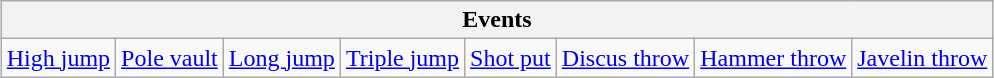<table class="wikitable" style="margin: 1em auto 1em auto">
<tr>
<th colspan=11>Events</th>
</tr>
<tr>
<td><a href='#'>High jump</a></td>
<td><a href='#'>Pole vault</a></td>
<td><a href='#'>Long jump</a></td>
<td><a href='#'>Triple jump</a></td>
<td><a href='#'>Shot put</a></td>
<td><a href='#'>Discus throw</a></td>
<td><a href='#'>Hammer throw</a></td>
<td><a href='#'>Javelin throw</a></td>
</tr>
</table>
